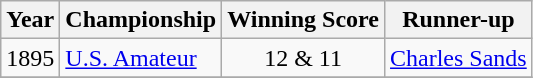<table class="wikitable">
<tr>
<th>Year</th>
<th>Championship</th>
<th>Winning Score</th>
<th>Runner-up</th>
</tr>
<tr>
<td>1895</td>
<td><a href='#'>U.S. Amateur</a></td>
<td align=center>12 & 11</td>
<td> <a href='#'>Charles Sands</a></td>
</tr>
<tr>
</tr>
</table>
